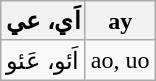<table class="wikitable">
<tr>
<th>اَي، عي</th>
<th>ay</th>
</tr>
<tr>
<td>اَئو، عَئو</td>
<td>ao, uo</td>
</tr>
</table>
